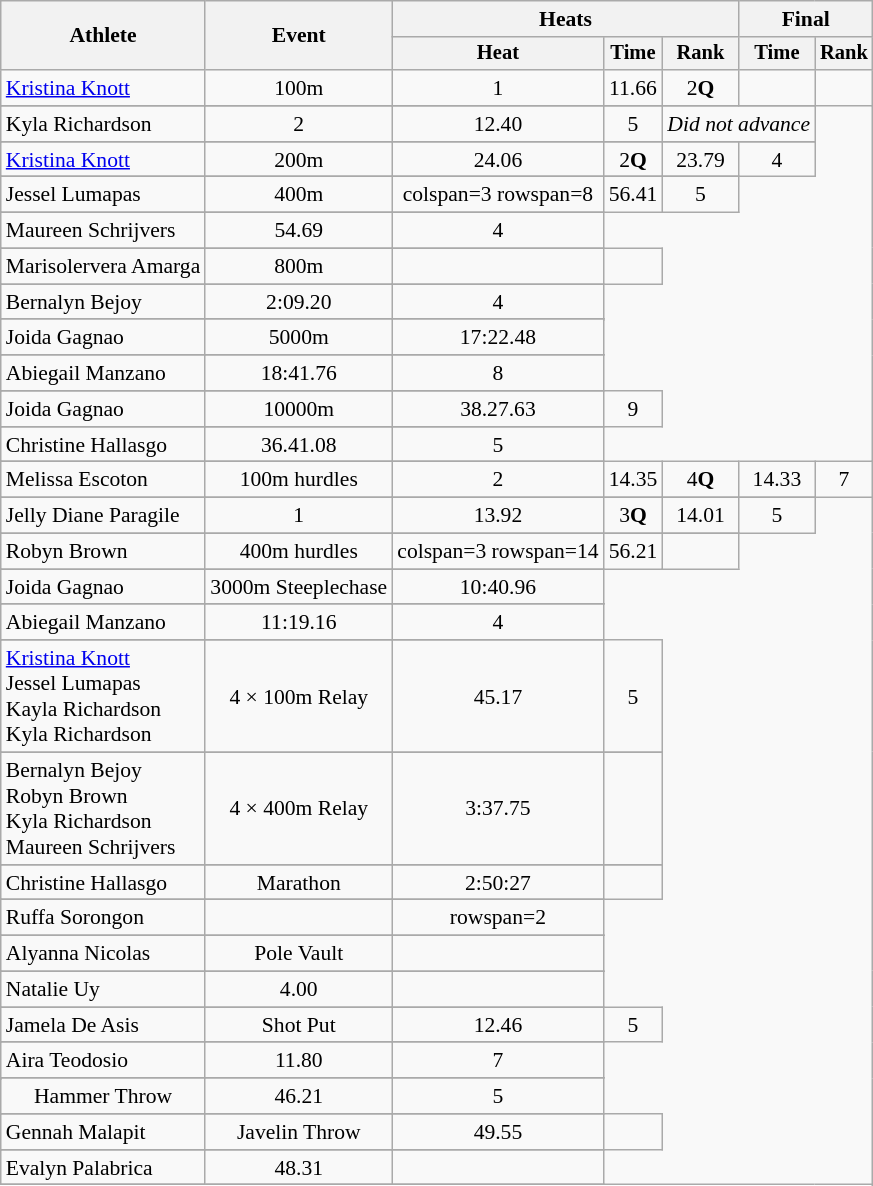<table class="wikitable" style="font-size:90%; text-align:center">
<tr>
<th rowspan="2">Athlete</th>
<th rowspan="2">Event</th>
<th colspan="3">Heats</th>
<th colspan="2">Final</th>
</tr>
<tr style="font-size:95%">
<th>Heat</th>
<th>Time</th>
<th>Rank</th>
<th>Time</th>
<th>Rank</th>
</tr>
<tr align=center>
<td align=left><a href='#'>Kristina Knott</a></td>
<td align=Center rowspan=2>100m</td>
<td>1</td>
<td>11.66</td>
<td>2<strong>Q</strong></td>
<td><strong></strong></td>
<td></td>
</tr>
<tr>
</tr>
<tr>
</tr>
<tr align=center>
<td align=left>Kyla Richardson</td>
<td rowspan=2>2</td>
<td>12.40</td>
<td>5</td>
<td colspan=2><em>Did not advance</em></td>
</tr>
<tr>
</tr>
<tr>
</tr>
<tr align=center>
<td align=left><a href='#'>Kristina Knott</a></td>
<td align=center>200m</td>
<td>24.06</td>
<td>2<strong>Q</strong></td>
<td>23.79</td>
<td>4</td>
</tr>
<tr>
</tr>
<tr>
</tr>
<tr align=center>
<td align=left>Jessel Lumapas</td>
<td align=center rowspan=2>400m</td>
<td>colspan=3 rowspan=8 </td>
<td>56.41</td>
<td>5</td>
</tr>
<tr>
</tr>
<tr>
</tr>
<tr align=center>
<td align=left>Maureen Schrijvers</td>
<td>54.69</td>
<td>4</td>
</tr>
<tr>
</tr>
<tr>
</tr>
<tr align=center>
<td align=left>Marisolervera Amarga</td>
<td align=center rowspan=2>800m</td>
<td><strong></strong></td>
<td></td>
</tr>
<tr>
</tr>
<tr>
</tr>
<tr align=center>
<td align=left>Bernalyn Bejoy</td>
<td>2:09.20</td>
<td rowspan=2>4</td>
</tr>
<tr>
</tr>
<tr>
</tr>
<tr align=center>
<td align=left>Joida Gagnao</td>
<td align=center rowspan=2>5000m</td>
<td>17:22.48</td>
</tr>
<tr>
</tr>
<tr>
</tr>
<tr align=center>
<td align=left>Abiegail Manzano</td>
<td>18:41.76</td>
<td>8</td>
</tr>
<tr>
</tr>
<tr>
</tr>
<tr align=center>
<td align=left>Joida Gagnao</td>
<td align=center rowspan=2>10000m</td>
<td>38.27.63</td>
<td>9</td>
</tr>
<tr>
</tr>
<tr>
</tr>
<tr align=center>
<td align=left>Christine Hallasgo</td>
<td>36.41.08</td>
<td>5</td>
</tr>
<tr>
</tr>
<tr>
</tr>
<tr align=center>
<td align=left>Melissa Escoton</td>
<td align=center rowspan=2>100m hurdles</td>
<td>2</td>
<td>14.35</td>
<td>4<strong>Q</strong></td>
<td>14.33</td>
<td>7</td>
</tr>
<tr>
</tr>
<tr>
</tr>
<tr align=center>
<td align=left>Jelly Diane Paragile</td>
<td>1</td>
<td>13.92</td>
<td>3<strong>Q</strong></td>
<td>14.01</td>
<td>5</td>
</tr>
<tr>
</tr>
<tr>
</tr>
<tr align=center>
<td align=left>Robyn Brown</td>
<td align=center>400m hurdles</td>
<td>colspan=3 rowspan=14 </td>
<td>56.21</td>
<td rowspan=2></td>
</tr>
<tr>
</tr>
<tr>
</tr>
<tr align=center>
<td align=left>Joida Gagnao</td>
<td align=center rowspan=2>3000m Steeplechase</td>
<td>10:40.96</td>
</tr>
<tr>
</tr>
<tr>
</tr>
<tr align=center>
<td align=left>Abiegail Manzano</td>
<td>11:19.16</td>
<td>4</td>
</tr>
<tr>
</tr>
<tr>
</tr>
<tr align=center>
<td align=left><a href='#'>Kristina Knott</a><br>Jessel Lumapas<br>Kayla Richardson<br>Kyla Richardson</td>
<td align=center>4 × 100m Relay</td>
<td>45.17</td>
<td>5</td>
</tr>
<tr>
</tr>
<tr>
</tr>
<tr align=center>
<td align=left>Bernalyn Bejoy<br>Robyn Brown<br>Kyla Richardson<br>Maureen Schrijvers</td>
<td align=center>4 × 400m Relay</td>
<td>3:37.75</td>
<td></td>
</tr>
<tr>
</tr>
<tr>
</tr>
<tr align=center>
<td align=left>Christine Hallasgo</td>
<td align=center rowspan=2>Marathon</td>
<td>2:50:27</td>
<td></td>
</tr>
<tr>
</tr>
<tr>
</tr>
<tr align=center>
<td align=left>Ruffa Sorongon</td>
<td><strong></strong></td>
<td>rowspan=2 </td>
</tr>
<tr>
</tr>
<tr>
</tr>
<tr align=center>
<td align=left>Alyanna Nicolas</td>
<td align=center rowspan=2>Pole Vault</td>
<td><strong></strong></td>
</tr>
<tr>
</tr>
<tr>
</tr>
<tr align=center>
<td align=left>Natalie Uy</td>
<td>4.00</td>
<td></td>
</tr>
<tr>
</tr>
<tr>
</tr>
<tr align=center>
<td align=left>Jamela De Asis</td>
<td align=center rowspan=2>Shot Put</td>
<td>12.46</td>
<td>5</td>
</tr>
<tr>
</tr>
<tr>
</tr>
<tr align=center>
<td align=left rowspan=2>Aira Teodosio</td>
<td>11.80</td>
<td>7</td>
</tr>
<tr>
</tr>
<tr>
</tr>
<tr align=center>
<td align=center>Hammer Throw</td>
<td>46.21</td>
<td>5</td>
</tr>
<tr>
</tr>
<tr>
</tr>
<tr align=center>
<td align=left>Gennah Malapit</td>
<td align=center rowspan=2>Javelin Throw</td>
<td>49.55</td>
<td></td>
</tr>
<tr>
</tr>
<tr>
</tr>
<tr align=center>
<td align=left>Evalyn Palabrica</td>
<td>48.31</td>
<td></td>
</tr>
<tr>
</tr>
</table>
